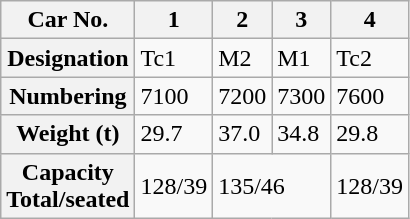<table class="wikitable">
<tr>
<th>Car No.</th>
<th>1</th>
<th>2</th>
<th>3</th>
<th>4</th>
</tr>
<tr>
<th>Designation</th>
<td>Tc1</td>
<td>M2</td>
<td>M1</td>
<td>Tc2</td>
</tr>
<tr>
<th>Numbering</th>
<td>7100</td>
<td>7200</td>
<td>7300</td>
<td>7600</td>
</tr>
<tr>
<th>Weight (t)</th>
<td>29.7</td>
<td>37.0</td>
<td>34.8</td>
<td>29.8</td>
</tr>
<tr>
<th>Capacity<br>Total/seated</th>
<td>128/39</td>
<td colspan="2">135/46</td>
<td>128/39</td>
</tr>
</table>
